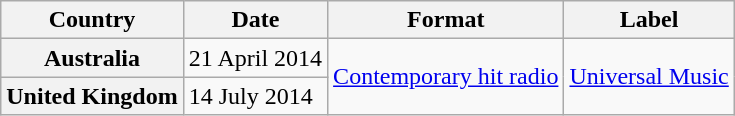<table class="wikitable plainrowheaders">
<tr>
<th scope="col">Country</th>
<th scope="col">Date</th>
<th scope="col">Format</th>
<th scope="col">Label</th>
</tr>
<tr>
<th scope="row">Australia</th>
<td>21 April 2014</td>
<td rowspan="2"><a href='#'>Contemporary hit radio</a></td>
<td rowspan="2"><a href='#'>Universal Music</a></td>
</tr>
<tr>
<th scope="row">United Kingdom</th>
<td>14 July 2014</td>
</tr>
</table>
